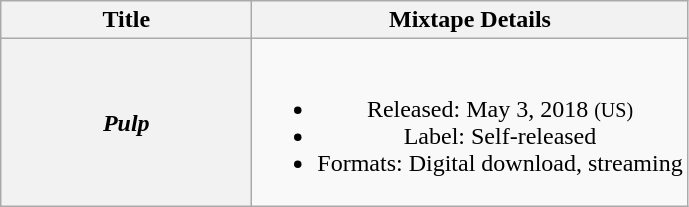<table class="wikitable plainrowheaders" style="text-align:center">
<tr>
<th scope="col" style="width:10em">Title</th>
<th scope="col">Mixtape Details</th>
</tr>
<tr>
<th scope="row"><em>Pulp</em></th>
<td><br><ul><li>Released: May 3, 2018 <small>(US)</small></li><li>Label: Self-released</li><li>Formats: Digital download, streaming</li></ul></td>
</tr>
</table>
